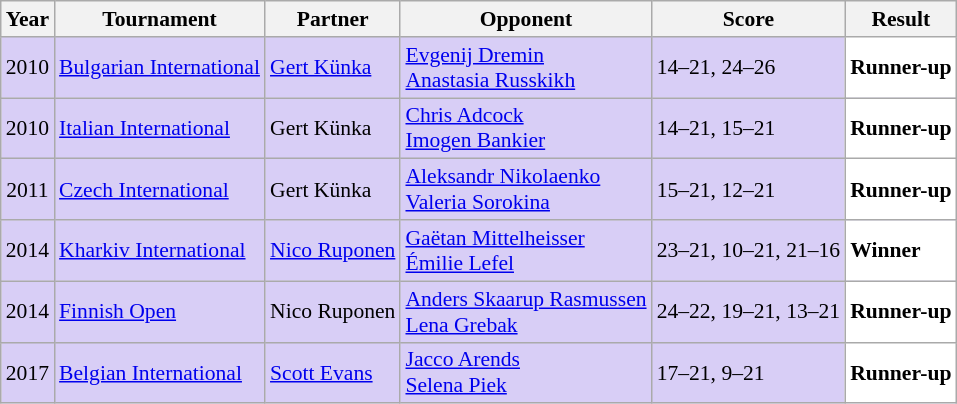<table class="sortable wikitable" style="font-size: 90%;">
<tr>
<th>Year</th>
<th>Tournament</th>
<th>Partner</th>
<th>Opponent</th>
<th>Score</th>
<th>Result</th>
</tr>
<tr style="background:#D8CEF6">
<td align="center">2010</td>
<td align="left"><a href='#'>Bulgarian International</a></td>
<td align="left"> <a href='#'>Gert Künka</a></td>
<td align="left"> <a href='#'>Evgenij Dremin</a><br> <a href='#'>Anastasia Russkikh</a></td>
<td align="left">14–21, 24–26</td>
<td style="text-align:left; background:white"> <strong>Runner-up</strong></td>
</tr>
<tr style="background:#D8CEF6">
<td align="center">2010</td>
<td align="left"><a href='#'>Italian International</a></td>
<td align="left"> Gert Künka</td>
<td align="left"> <a href='#'>Chris Adcock</a><br> <a href='#'>Imogen Bankier</a></td>
<td align="left">14–21, 15–21</td>
<td style="text-align:left; background:white"> <strong>Runner-up</strong></td>
</tr>
<tr style="background:#D8CEF6">
<td align="center">2011</td>
<td align="left"><a href='#'>Czech International</a></td>
<td align="left"> Gert Künka</td>
<td align="left"> <a href='#'>Aleksandr Nikolaenko</a><br> <a href='#'>Valeria Sorokina</a></td>
<td align="left">15–21, 12–21</td>
<td style="text-align:left; background:white"> <strong>Runner-up</strong></td>
</tr>
<tr style="background:#D8CEF6">
<td align="center">2014</td>
<td align="left"><a href='#'>Kharkiv International</a></td>
<td align="left"> <a href='#'>Nico Ruponen</a></td>
<td align="left"> <a href='#'>Gaëtan Mittelheisser</a><br> <a href='#'>Émilie Lefel</a></td>
<td align="left">23–21, 10–21, 21–16</td>
<td style="text-align:left; background:white"> <strong>Winner</strong></td>
</tr>
<tr style="background:#D8CEF6">
<td align="center">2014</td>
<td align="left"><a href='#'>Finnish Open</a></td>
<td align="left"> Nico Ruponen</td>
<td align="left"> <a href='#'>Anders Skaarup Rasmussen</a><br> <a href='#'>Lena Grebak</a></td>
<td align="left">24–22, 19–21, 13–21</td>
<td style="text-align:left; background:white"> <strong>Runner-up</strong></td>
</tr>
<tr style="background:#D8CEF6">
<td align="center">2017</td>
<td align="left"><a href='#'>Belgian International</a></td>
<td align="left"> <a href='#'>Scott Evans</a></td>
<td align="left"> <a href='#'>Jacco Arends</a><br> <a href='#'>Selena Piek</a></td>
<td align="left">17–21, 9–21</td>
<td style="text-align:left; background:white"> <strong>Runner-up</strong></td>
</tr>
</table>
